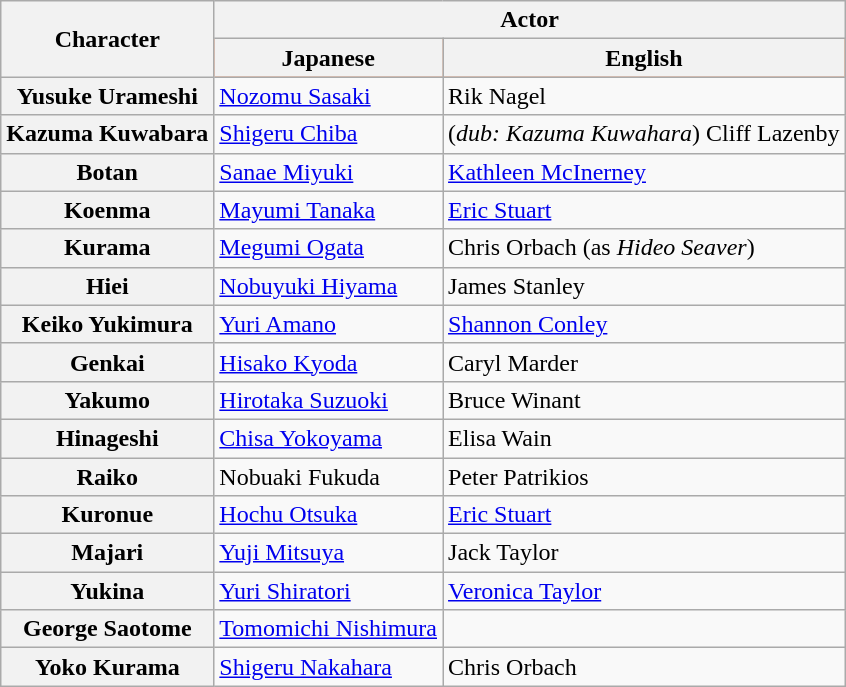<table border="1" style="border-collapse: collapse;" class="wikitable">
<tr>
<th rowspan="2">Character</th>
<th colspan="2">Actor</th>
</tr>
<tr style="background-color: rgb(255,85,0);">
<th>Japanese</th>
<th>English</th>
</tr>
<tr>
<th>Yusuke Urameshi</th>
<td><a href='#'>Nozomu Sasaki</a></td>
<td>Rik Nagel</td>
</tr>
<tr>
<th>Kazuma Kuwabara</th>
<td><a href='#'>Shigeru Chiba</a></td>
<td>(<em>dub: Kazuma Kuwahara</em>) Cliff Lazenby</td>
</tr>
<tr>
<th>Botan</th>
<td><a href='#'>Sanae Miyuki</a></td>
<td><a href='#'>Kathleen McInerney</a></td>
</tr>
<tr>
<th>Koenma</th>
<td><a href='#'>Mayumi Tanaka</a></td>
<td><a href='#'>Eric Stuart</a></td>
</tr>
<tr>
<th>Kurama</th>
<td><a href='#'>Megumi Ogata</a></td>
<td>Chris Orbach (as <em>Hideo Seaver</em>)</td>
</tr>
<tr>
<th>Hiei</th>
<td><a href='#'>Nobuyuki Hiyama</a></td>
<td>James Stanley</td>
</tr>
<tr>
<th>Keiko Yukimura</th>
<td><a href='#'>Yuri Amano</a></td>
<td><a href='#'>Shannon Conley</a></td>
</tr>
<tr>
<th>Genkai</th>
<td><a href='#'>Hisako Kyoda</a></td>
<td>Caryl Marder</td>
</tr>
<tr>
<th>Yakumo</th>
<td><a href='#'>Hirotaka Suzuoki</a></td>
<td>Bruce Winant</td>
</tr>
<tr>
<th>Hinageshi</th>
<td><a href='#'>Chisa Yokoyama</a></td>
<td>Elisa Wain</td>
</tr>
<tr>
<th>Raiko</th>
<td>Nobuaki Fukuda</td>
<td>Peter Patrikios</td>
</tr>
<tr>
<th>Kuronue</th>
<td><a href='#'>Hochu Otsuka</a></td>
<td><a href='#'>Eric Stuart</a></td>
</tr>
<tr>
<th>Majari</th>
<td><a href='#'>Yuji Mitsuya</a></td>
<td>Jack Taylor</td>
</tr>
<tr>
<th>Yukina</th>
<td><a href='#'>Yuri Shiratori</a></td>
<td><a href='#'>Veronica Taylor</a></td>
</tr>
<tr>
<th>George Saotome</th>
<td><a href='#'>Tomomichi Nishimura</a></td>
<td></td>
</tr>
<tr>
<th>Yoko Kurama</th>
<td><a href='#'>Shigeru Nakahara</a></td>
<td>Chris Orbach</td>
</tr>
</table>
